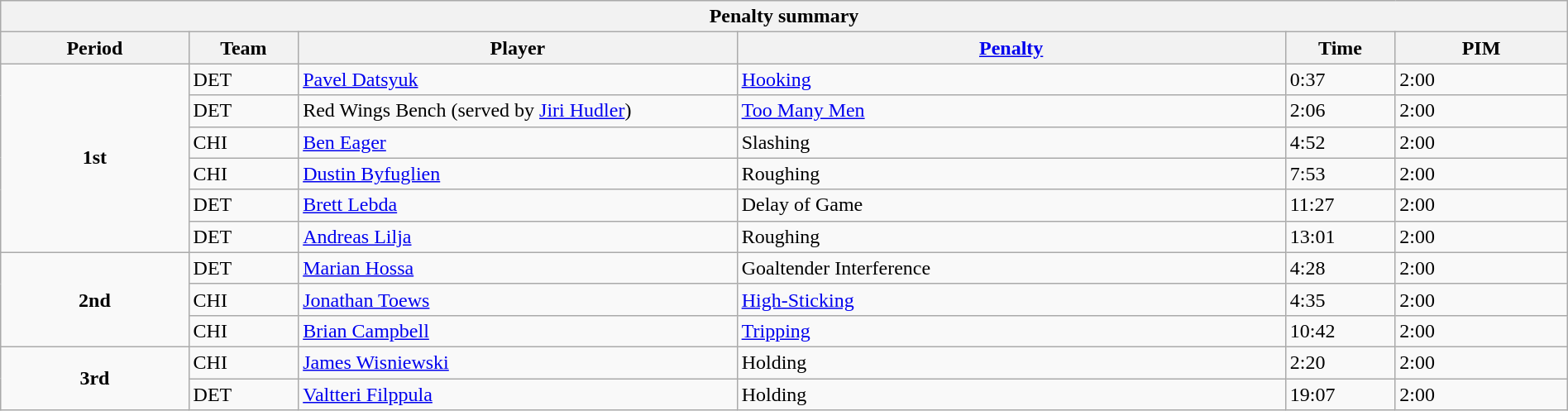<table style="width:100%;" class="wikitable">
<tr>
<th colspan=6>Penalty summary</th>
</tr>
<tr>
<th style="width:12%;">Period</th>
<th style="width:7%;">Team</th>
<th style="width:28%;">Player</th>
<th style="width:35%;"><a href='#'>Penalty</a></th>
<th style="width:7%;">Time</th>
<th style="width:11%;">PIM</th>
</tr>
<tr>
<td rowspan="6" align=center><strong>1st</strong></td>
<td>DET</td>
<td><a href='#'>Pavel Datsyuk</a></td>
<td><a href='#'>Hooking</a></td>
<td>0:37</td>
<td>2:00</td>
</tr>
<tr>
<td>DET</td>
<td>Red Wings Bench (served by <a href='#'>Jiri Hudler</a>)</td>
<td><a href='#'>Too Many Men</a></td>
<td>2:06</td>
<td>2:00</td>
</tr>
<tr>
<td>CHI</td>
<td><a href='#'>Ben Eager</a></td>
<td>Slashing</td>
<td>4:52</td>
<td>2:00</td>
</tr>
<tr>
<td>CHI</td>
<td><a href='#'>Dustin Byfuglien</a></td>
<td>Roughing</td>
<td>7:53</td>
<td>2:00</td>
</tr>
<tr>
<td>DET</td>
<td><a href='#'>Brett Lebda</a></td>
<td>Delay of Game</td>
<td>11:27</td>
<td>2:00</td>
</tr>
<tr>
<td>DET</td>
<td><a href='#'>Andreas Lilja</a></td>
<td>Roughing</td>
<td>13:01</td>
<td>2:00</td>
</tr>
<tr>
<td rowspan="3" align=center><strong>2nd</strong></td>
<td>DET</td>
<td><a href='#'>Marian Hossa</a></td>
<td>Goaltender Interference</td>
<td>4:28</td>
<td>2:00</td>
</tr>
<tr>
<td>CHI</td>
<td><a href='#'>Jonathan Toews</a></td>
<td><a href='#'>High-Sticking</a></td>
<td>4:35</td>
<td>2:00</td>
</tr>
<tr>
<td>CHI</td>
<td><a href='#'>Brian Campbell</a></td>
<td><a href='#'>Tripping</a></td>
<td>10:42</td>
<td>2:00</td>
</tr>
<tr>
<td rowspan="2" align=center><strong>3rd</strong></td>
<td>CHI</td>
<td><a href='#'>James Wisniewski</a></td>
<td>Holding</td>
<td>2:20</td>
<td>2:00</td>
</tr>
<tr>
<td>DET</td>
<td><a href='#'>Valtteri Filppula</a></td>
<td>Holding</td>
<td>19:07</td>
<td>2:00</td>
</tr>
</table>
